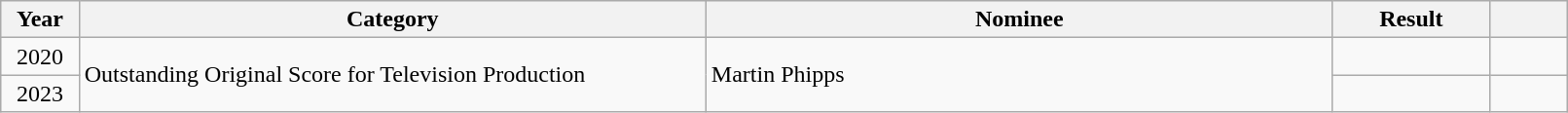<table class="wikitable" style="width:85%;">
<tr>
<th width=5%>Year</th>
<th style="width:40%;">Category</th>
<th style="width:40%;">Nominee</th>
<th style="width:10%;">Result</th>
<th width=5%></th>
</tr>
<tr>
<td style="text-align: center;" rowspan="1">2020</td>
<td rowspan="2">Outstanding Original Score for Television Production</td>
<td rowspan="2">Martin Phipps</td>
<td></td>
<td align="center"></td>
</tr>
<tr>
<td style="text-align: center;" rowspan="1">2023</td>
<td></td>
<td align="center"></td>
</tr>
</table>
